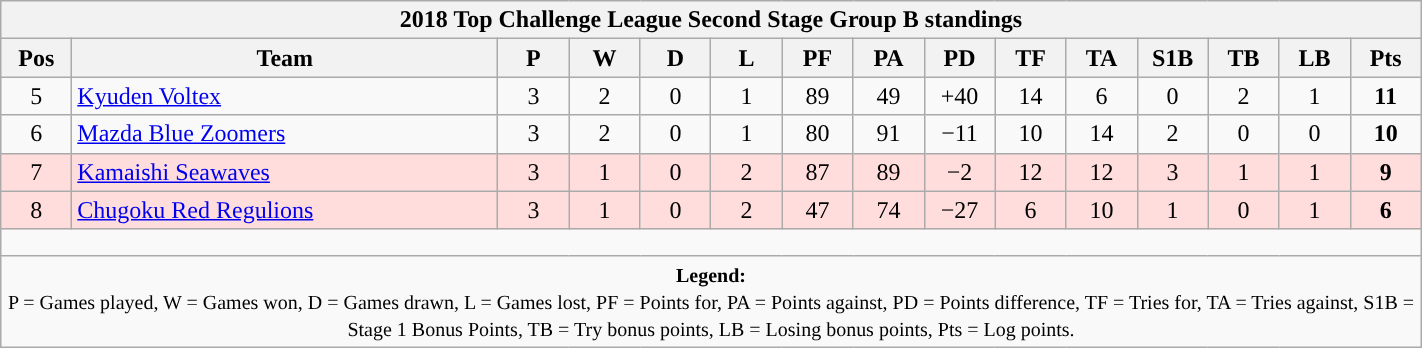<table class="wikitable" style="text-align:center; font-size:100%; width:75%;">
<tr>
<th colspan="100%" cellpadding="0" cellspacing="0"><strong>2018 Top Challenge League Second Stage Group B standings</strong></th>
</tr>
<tr>
<th style="width:5%;">Pos</th>
<th style="width:30%;">Team</th>
<th style="width:5%;">P</th>
<th style="width:5%;">W</th>
<th style="width:5%;">D</th>
<th style="width:5%;">L</th>
<th style="width:5%;">PF</th>
<th style="width:5%;">PA</th>
<th style="width:5%;">PD</th>
<th style="width:5%;">TF</th>
<th style="width:5%;">TA</th>
<th style="width:5%;">S1B</th>
<th style="width:5%;">TB</th>
<th style="width:5%;">LB</th>
<th style="width:5%;">Pts<br></th>
</tr>
<tr>
<td>5</td>
<td style="text-align:left;"><a href='#'>Kyuden Voltex</a></td>
<td>3</td>
<td>2</td>
<td>0</td>
<td>1</td>
<td>89</td>
<td>49</td>
<td>+40</td>
<td>14</td>
<td>6</td>
<td>0</td>
<td>2</td>
<td>1</td>
<td><strong>11</strong></td>
</tr>
<tr>
<td>6</td>
<td style="text-align:left;"><a href='#'>Mazda Blue Zoomers</a></td>
<td>3</td>
<td>2</td>
<td>0</td>
<td>1</td>
<td>80</td>
<td>91</td>
<td>−11</td>
<td>10</td>
<td>14</td>
<td>2</td>
<td>0</td>
<td>0</td>
<td><strong>10</strong></td>
</tr>
<tr style="background:#FFDDDD;">
<td>7</td>
<td style="text-align:left;"><a href='#'>Kamaishi Seawaves</a></td>
<td>3</td>
<td>1</td>
<td>0</td>
<td>2</td>
<td>87</td>
<td>89</td>
<td>−2</td>
<td>12</td>
<td>12</td>
<td>3</td>
<td>1</td>
<td>1</td>
<td><strong>9</strong></td>
</tr>
<tr style="background:#FFDDDD;">
<td>8</td>
<td style="text-align:left;"><a href='#'>Chugoku Red Regulions</a></td>
<td>3</td>
<td>1</td>
<td>0</td>
<td>2</td>
<td>47</td>
<td>74</td>
<td>−27</td>
<td>6</td>
<td>10</td>
<td>1</td>
<td>0</td>
<td>1</td>
<td><strong>6</strong></td>
</tr>
<tr>
<td colspan="100%" style="height:10px;"></td>
</tr>
<tr>
<td colspan="100%"><small><strong>Legend:</strong> <br> P = Games played, W = Games won, D = Games drawn, L = Games lost, PF = Points for, PA = Points against, PD = Points difference, TF = Tries for, TA = Tries against, S1B = Stage 1 Bonus Points, TB = Try bonus points, LB = Losing bonus points, Pts = Log points.</small></td>
</tr>
</table>
